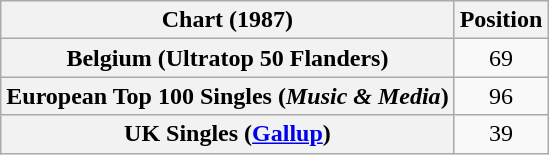<table class="wikitable plainrowheaders" style="text-align:center">
<tr>
<th>Chart (1987)</th>
<th>Position</th>
</tr>
<tr>
<th scope="row">Belgium (Ultratop 50 Flanders)</th>
<td>69</td>
</tr>
<tr>
<th scope="row">European Top 100 Singles (<em>Music & Media</em>)</th>
<td>96</td>
</tr>
<tr>
<th scope="row">UK Singles (<a href='#'>Gallup</a>)</th>
<td>39</td>
</tr>
</table>
